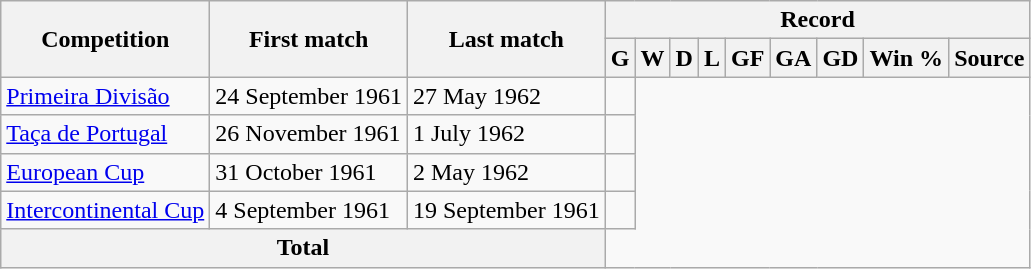<table class="wikitable" style="text-align: center">
<tr>
<th rowspan="2">Competition</th>
<th rowspan="2">First match</th>
<th rowspan="2">Last match</th>
<th colspan="9">Record</th>
</tr>
<tr>
<th>G</th>
<th>W</th>
<th>D</th>
<th>L</th>
<th>GF</th>
<th>GA</th>
<th>GD</th>
<th>Win %</th>
<th>Source</th>
</tr>
<tr>
<td align=left><a href='#'>Primeira Divisão</a></td>
<td align=left>24 September 1961</td>
<td align=left>27 May 1962<br></td>
<td align=left></td>
</tr>
<tr>
<td align=left><a href='#'>Taça de Portugal</a></td>
<td align=left>26 November 1961</td>
<td align=left>1 July 1962<br></td>
<td align=left></td>
</tr>
<tr>
<td align=left><a href='#'>European Cup</a></td>
<td align=left>31 October 1961</td>
<td align=left>2 May 1962<br></td>
<td align=left></td>
</tr>
<tr>
<td align=left><a href='#'>Intercontinental Cup</a></td>
<td align=left>4 September 1961</td>
<td align=left>19 September 1961<br></td>
<td align=left></td>
</tr>
<tr>
<th colspan="3">Total<br></th>
</tr>
</table>
